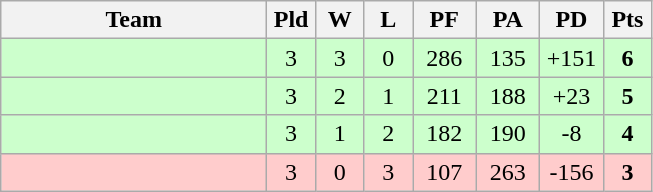<table class="wikitable" style="text-align:center;">
<tr>
<th width=170>Team</th>
<th width=25>Pld</th>
<th width=25>W</th>
<th width=25>L</th>
<th width=35>PF</th>
<th width=35>PA</th>
<th width=35>PD</th>
<th width=25>Pts</th>
</tr>
<tr bgcolor="#ccffcc">
<td align="left"></td>
<td>3</td>
<td>3</td>
<td>0</td>
<td>286</td>
<td>135</td>
<td>+151</td>
<td><strong>6</strong></td>
</tr>
<tr bgcolor="#ccffcc">
<td align="left"></td>
<td>3</td>
<td>2</td>
<td>1</td>
<td>211</td>
<td>188</td>
<td>+23</td>
<td><strong>5</strong></td>
</tr>
<tr bgcolor="#ccffcc">
<td align="left"></td>
<td>3</td>
<td>1</td>
<td>2</td>
<td>182</td>
<td>190</td>
<td>-8</td>
<td><strong>4</strong></td>
</tr>
<tr bgcolor=ffcccc>
<td align="left"></td>
<td>3</td>
<td>0</td>
<td>3</td>
<td>107</td>
<td>263</td>
<td>-156</td>
<td><strong>3</strong></td>
</tr>
</table>
